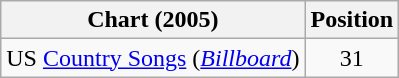<table class="wikitable sortable">
<tr>
<th scope="col">Chart (2005)</th>
<th scope="col">Position</th>
</tr>
<tr>
<td>US <a href='#'>Country Songs</a> (<em><a href='#'>Billboard</a></em>)</td>
<td align="center">31</td>
</tr>
</table>
